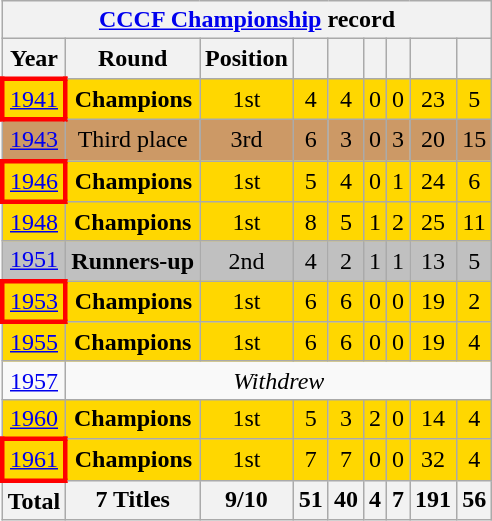<table class="wikitable" style="text-align: center;">
<tr>
<th colspan=10><a href='#'>CCCF Championship</a> record</th>
</tr>
<tr>
<th>Year</th>
<th>Round</th>
<th>Position</th>
<th></th>
<th></th>
<th></th>
<th></th>
<th></th>
<th></th>
</tr>
<tr style="background:Gold;">
<td style="border: 3px solid red"> <a href='#'>1941</a></td>
<td><strong>Champions</strong></td>
<td>1st</td>
<td>4</td>
<td>4</td>
<td>0</td>
<td>0</td>
<td>23</td>
<td>5</td>
</tr>
<tr style="background:#c96;">
<td> <a href='#'>1943</a></td>
<td>Third place</td>
<td>3rd</td>
<td>6</td>
<td>3</td>
<td>0</td>
<td>3</td>
<td>20</td>
<td>15</td>
</tr>
<tr style="background:Gold;">
<td style="border: 3px solid red"> <a href='#'>1946</a></td>
<td><strong>Champions</strong></td>
<td>1st</td>
<td>5</td>
<td>4</td>
<td>0</td>
<td>1</td>
<td>24</td>
<td>6</td>
</tr>
<tr style="background:Gold;">
<td> <a href='#'>1948</a></td>
<td><strong>Champions</strong></td>
<td>1st</td>
<td>8</td>
<td>5</td>
<td>1</td>
<td>2</td>
<td>25</td>
<td>11</td>
</tr>
<tr style="background:Silver;">
<td> <a href='#'>1951</a></td>
<td><strong>Runners-up</strong></td>
<td>2nd</td>
<td>4</td>
<td>2</td>
<td>1</td>
<td>1</td>
<td>13</td>
<td>5</td>
</tr>
<tr style="background:Gold;">
<td style="border: 3px solid red"> <a href='#'>1953</a></td>
<td><strong>Champions</strong></td>
<td>1st</td>
<td>6</td>
<td>6</td>
<td>0</td>
<td>0</td>
<td>19</td>
<td>2</td>
</tr>
<tr style="background:Gold;">
<td> <a href='#'>1955</a></td>
<td><strong>Champions</strong></td>
<td>1st</td>
<td>6</td>
<td>6</td>
<td>0</td>
<td>0</td>
<td>19</td>
<td>4</td>
</tr>
<tr>
<td> <a href='#'>1957</a></td>
<td colspan=8><em>Withdrew</em></td>
</tr>
<tr style="background:Gold;">
<td> <a href='#'>1960</a></td>
<td><strong>Champions</strong></td>
<td>1st</td>
<td>5</td>
<td>3</td>
<td>2</td>
<td>0</td>
<td>14</td>
<td>4</td>
</tr>
<tr style="background:Gold;">
<td style="border: 3px solid red"> <a href='#'>1961</a></td>
<td><strong>Champions</strong></td>
<td>1st</td>
<td>7</td>
<td>7</td>
<td>0</td>
<td>0</td>
<td>32</td>
<td>4</td>
</tr>
<tr>
<th>Total</th>
<th>7 Titles</th>
<th>9/10</th>
<th>51</th>
<th>40</th>
<th>4</th>
<th>7</th>
<th>191</th>
<th>56</th>
</tr>
</table>
